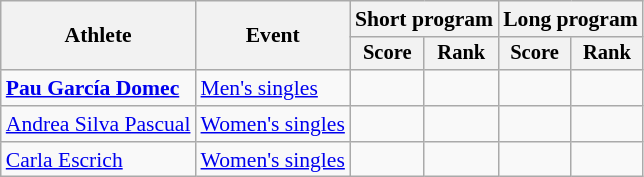<table class=wikitable style=font-size:90%;text-align:center>
<tr>
<th rowspan=2>Athlete</th>
<th rowspan=2>Event</th>
<th colspan=2>Short program</th>
<th colspan=2>Long program</th>
</tr>
<tr style=font-size:95%>
<th>Score</th>
<th>Rank</th>
<th>Score</th>
<th>Rank</th>
</tr>
<tr>
<td align=left><strong><a href='#'>Pau García Domec</a></strong></td>
<td align=left><a href='#'>Men's singles</a></td>
<td></td>
<td></td>
<td></td>
<td></td>
</tr>
<tr>
<td align=left><a href='#'>Andrea Silva Pascual</a></td>
<td align=left><a href='#'>Women's singles</a></td>
<td></td>
<td></td>
<td></td>
<td></td>
</tr>
<tr>
<td align=left><a href='#'>Carla Escrich</a></td>
<td align=left><a href='#'>Women's singles</a></td>
<td></td>
<td></td>
<td></td>
<td></td>
</tr>
</table>
